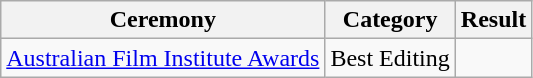<table class="wikitable" >
<tr>
<th>Ceremony</th>
<th>Category</th>
<th>Result</th>
</tr>
<tr>
<td><a href='#'>Australian Film Institute Awards</a></td>
<td>Best Editing</td>
<td></td>
</tr>
</table>
